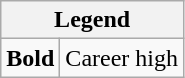<table class="wikitable mw-collapsible mw-collapsed">
<tr>
<th colspan="2">Legend</th>
</tr>
<tr>
<td><strong>Bold</strong></td>
<td>Career high</td>
</tr>
</table>
